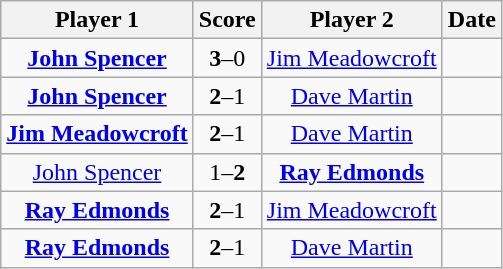<table class="wikitable" style="text-align: center">
<tr>
<th>Player 1</th>
<th>Score</th>
<th>Player 2</th>
<th>Date</th>
</tr>
<tr>
<td> <strong><a href='#'>John Spencer</a></strong></td>
<td><strong>3</strong>–0</td>
<td> <a href='#'>Jim Meadowcroft</a></td>
<td></td>
</tr>
<tr>
<td> <strong><a href='#'>John Spencer</a></strong></td>
<td><strong>2</strong>–1</td>
<td> <a href='#'>Dave Martin</a></td>
<td></td>
</tr>
<tr>
<td> <strong><a href='#'>Jim Meadowcroft</a></strong></td>
<td><strong>2</strong>–1</td>
<td> <a href='#'>Dave Martin</a></td>
<td></td>
</tr>
<tr>
<td> <a href='#'>John Spencer</a></td>
<td>1–<strong>2</strong></td>
<td> <strong><a href='#'>Ray Edmonds</a></strong></td>
<td></td>
</tr>
<tr>
<td> <strong><a href='#'>Ray Edmonds</a></strong></td>
<td><strong>2</strong>–1</td>
<td> <a href='#'>Jim Meadowcroft</a></td>
<td></td>
</tr>
<tr>
<td> <strong><a href='#'>Ray Edmonds</a></strong></td>
<td><strong>2</strong>–1</td>
<td> <a href='#'>Dave Martin</a></td>
<td></td>
</tr>
</table>
